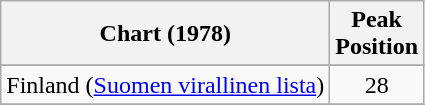<table class="wikitable sortable">
<tr>
<th>Chart (1978)</th>
<th>Peak<br>Position</th>
</tr>
<tr>
</tr>
<tr>
<td>Finland (<a href='#'>Suomen virallinen lista</a>)</td>
<td style="text-align:center;">28</td>
</tr>
<tr>
</tr>
<tr>
</tr>
</table>
